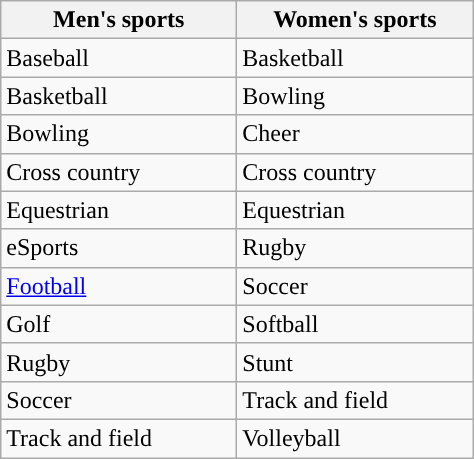<table class= wikitable>
<tr>
<th width=150px>Men's sports</th>
<th width=150px>Women's sports</th>
</tr>
<tr>
<td>Baseball</td>
<td>Basketball</td>
</tr>
<tr>
<td>Basketball</td>
<td>Bowling</td>
</tr>
<tr>
<td>Bowling</td>
<td>Cheer</td>
</tr>
<tr>
<td>Cross country</td>
<td>Cross country</td>
</tr>
<tr>
<td>Equestrian</td>
<td>Equestrian</td>
</tr>
<tr>
<td>eSports</td>
<td>Rugby</td>
</tr>
<tr>
<td><a href='#'>Football</a></td>
<td>Soccer</td>
</tr>
<tr>
<td>Golf</td>
<td>Softball</td>
</tr>
<tr>
<td>Rugby</td>
<td>Stunt</td>
</tr>
<tr>
<td>Soccer</td>
<td>Track and field</td>
</tr>
<tr>
<td>Track and field</td>
<td>Volleyball</td>
</tr>
</table>
